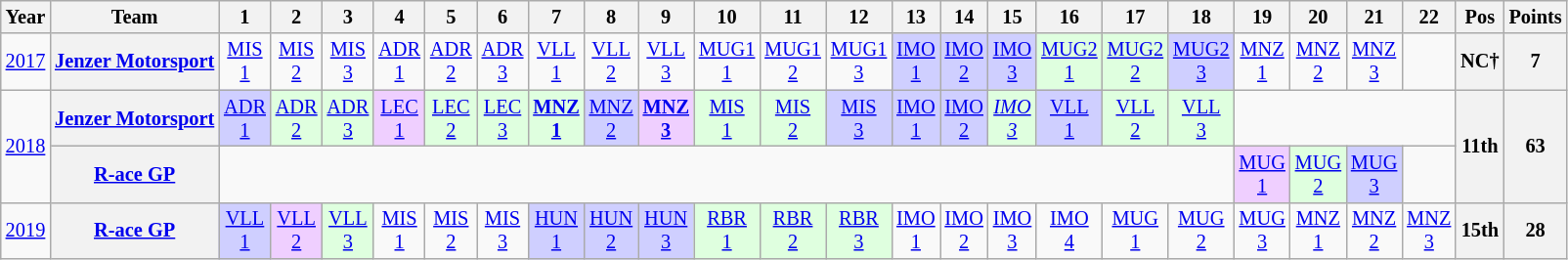<table class="wikitable" style="text-align:center; font-size:85%">
<tr>
<th>Year</th>
<th>Team</th>
<th>1</th>
<th>2</th>
<th>3</th>
<th>4</th>
<th>5</th>
<th>6</th>
<th>7</th>
<th>8</th>
<th>9</th>
<th>10</th>
<th>11</th>
<th>12</th>
<th>13</th>
<th>14</th>
<th>15</th>
<th>16</th>
<th>17</th>
<th>18</th>
<th>19</th>
<th>20</th>
<th>21</th>
<th>22</th>
<th>Pos</th>
<th>Points</th>
</tr>
<tr>
<td><a href='#'>2017</a></td>
<th nowrap><a href='#'>Jenzer Motorsport</a></th>
<td style="background:#;"><a href='#'>MIS<br>1</a></td>
<td style="background:#;"><a href='#'>MIS<br>2</a></td>
<td style="background:#;"><a href='#'>MIS<br>3</a></td>
<td style="background:#;"><a href='#'>ADR<br>1</a></td>
<td style="background:#;"><a href='#'>ADR<br>2</a></td>
<td style="background:#;"><a href='#'>ADR<br>3</a></td>
<td style="background:#;"><a href='#'>VLL<br>1</a></td>
<td style="background:#;"><a href='#'>VLL<br>2</a></td>
<td style="background:#;"><a href='#'>VLL<br>3</a></td>
<td style="background:#;"><a href='#'>MUG1<br>1</a></td>
<td style="background:#;"><a href='#'>MUG1<br>2</a></td>
<td style="background:#;"><a href='#'>MUG1<br>3</a></td>
<td style="background:#CFCFFF;"><a href='#'>IMO<br>1</a><br></td>
<td style="background:#CFCFFF;"><a href='#'>IMO<br>2</a><br></td>
<td style="background:#CFCFFF;"><a href='#'>IMO<br>3</a><br></td>
<td style="background:#DFFFDF;"><a href='#'>MUG2<br>1</a><br></td>
<td style="background:#DFFFDF;"><a href='#'>MUG2<br>2</a><br></td>
<td style="background:#CFCFFF;"><a href='#'>MUG2<br>3</a><br></td>
<td style="background:#;"><a href='#'>MNZ<br>1</a></td>
<td style="background:#;"><a href='#'>MNZ<br>2</a></td>
<td style="background:#;"><a href='#'>MNZ<br>3</a></td>
<td></td>
<th>NC†</th>
<th>7</th>
</tr>
<tr>
<td rowspan=2><a href='#'>2018</a></td>
<th nowrap><a href='#'>Jenzer Motorsport</a></th>
<td style="background:#CFCFFF;"><a href='#'>ADR<br>1</a><br></td>
<td style="background:#DFFFDF;"><a href='#'>ADR<br>2</a><br></td>
<td style="background:#DFFFDF;"><a href='#'>ADR<br>3</a><br></td>
<td style="background:#EFCFFF;"><a href='#'>LEC<br>1</a><br></td>
<td style="background:#DFFFDF;"><a href='#'>LEC<br>2</a><br></td>
<td style="background:#DFFFDF;"><a href='#'>LEC<br>3</a><br></td>
<td style="background:#DFFFDF;"><strong><a href='#'>MNZ<br>1</a></strong><br></td>
<td style="background:#CFCFFF;"><a href='#'>MNZ<br>2</a><br></td>
<td style="background:#EFCFFF;"><strong><a href='#'>MNZ<br>3</a></strong><br></td>
<td style="background:#DFFFDF;"><a href='#'>MIS<br>1</a><br></td>
<td style="background:#DFFFDF;"><a href='#'>MIS<br>2</a><br></td>
<td style="background:#CFCFFF;"><a href='#'>MIS<br>3</a><br></td>
<td style="background:#CFCFFF;"><a href='#'>IMO<br>1</a><br></td>
<td style="background:#CFCFFF;"><a href='#'>IMO<br>2</a><br></td>
<td style="background:#DFFFDF;"><em><a href='#'>IMO<br>3</a></em><br></td>
<td style="background:#CFCFFF;"><a href='#'>VLL<br>1</a><br></td>
<td style="background:#DFFFDF;"><a href='#'>VLL<br>2</a><br></td>
<td style="background:#DFFFDF;"><a href='#'>VLL<br>3</a><br></td>
<td colspan=4></td>
<th rowspan=2>11th</th>
<th rowspan=2>63</th>
</tr>
<tr>
<th nowrap><a href='#'>R-ace GP</a></th>
<td colspan=18></td>
<td style="background:#EFCFFF;"><a href='#'>MUG<br>1</a><br></td>
<td style="background:#DFFFDF;"><a href='#'>MUG<br>2</a><br></td>
<td style="background:#CFCFFF;"><a href='#'>MUG<br>3</a><br></td>
<td></td>
</tr>
<tr>
<td><a href='#'>2019</a></td>
<th nowrap><a href='#'>R-ace GP</a></th>
<td style="background:#CFCFFF;"><a href='#'>VLL<br>1</a><br></td>
<td style="background:#EFCFFF;"><a href='#'>VLL<br>2</a><br></td>
<td style="background:#DFFFDF;"><a href='#'>VLL<br>3</a><br></td>
<td style="background:#;"><a href='#'>MIS<br>1</a></td>
<td style="background:#;"><a href='#'>MIS<br>2</a></td>
<td style="background:#;"><a href='#'>MIS<br>3</a></td>
<td style="background:#CFCFFF;"><a href='#'>HUN<br>1</a><br></td>
<td style="background:#CFCFFF;"><a href='#'>HUN<br>2</a><br></td>
<td style="background:#CFCFFF;"><a href='#'>HUN<br>3</a><br></td>
<td style="background:#DFFFDF;"><a href='#'>RBR<br>1</a><br></td>
<td style="background:#DFFFDF;"><a href='#'>RBR<br>2</a><br></td>
<td style="background:#DFFFDF;"><a href='#'>RBR<br>3</a><br></td>
<td style="background:#;"><a href='#'>IMO<br>1</a></td>
<td style="background:#;"><a href='#'>IMO<br>2</a></td>
<td style="background:#;"><a href='#'>IMO<br>3</a></td>
<td style="background:#;"><a href='#'>IMO<br>4</a></td>
<td style="background:#;"><a href='#'>MUG<br>1</a></td>
<td style="background:#;"><a href='#'>MUG<br>2</a></td>
<td style="background:#;"><a href='#'>MUG<br>3</a></td>
<td style="background:#;"><a href='#'>MNZ<br>1</a></td>
<td style="background:#;"><a href='#'>MNZ<br>2</a></td>
<td style="background:#;"><a href='#'>MNZ<br>3</a></td>
<th>15th</th>
<th>28</th>
</tr>
</table>
